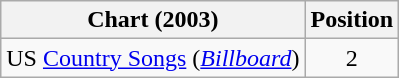<table class="wikitable sortable">
<tr>
<th scope="col">Chart (2003)</th>
<th scope="col">Position</th>
</tr>
<tr>
<td>US <a href='#'>Country Songs</a> (<em><a href='#'>Billboard</a></em>)</td>
<td align="center">2</td>
</tr>
</table>
